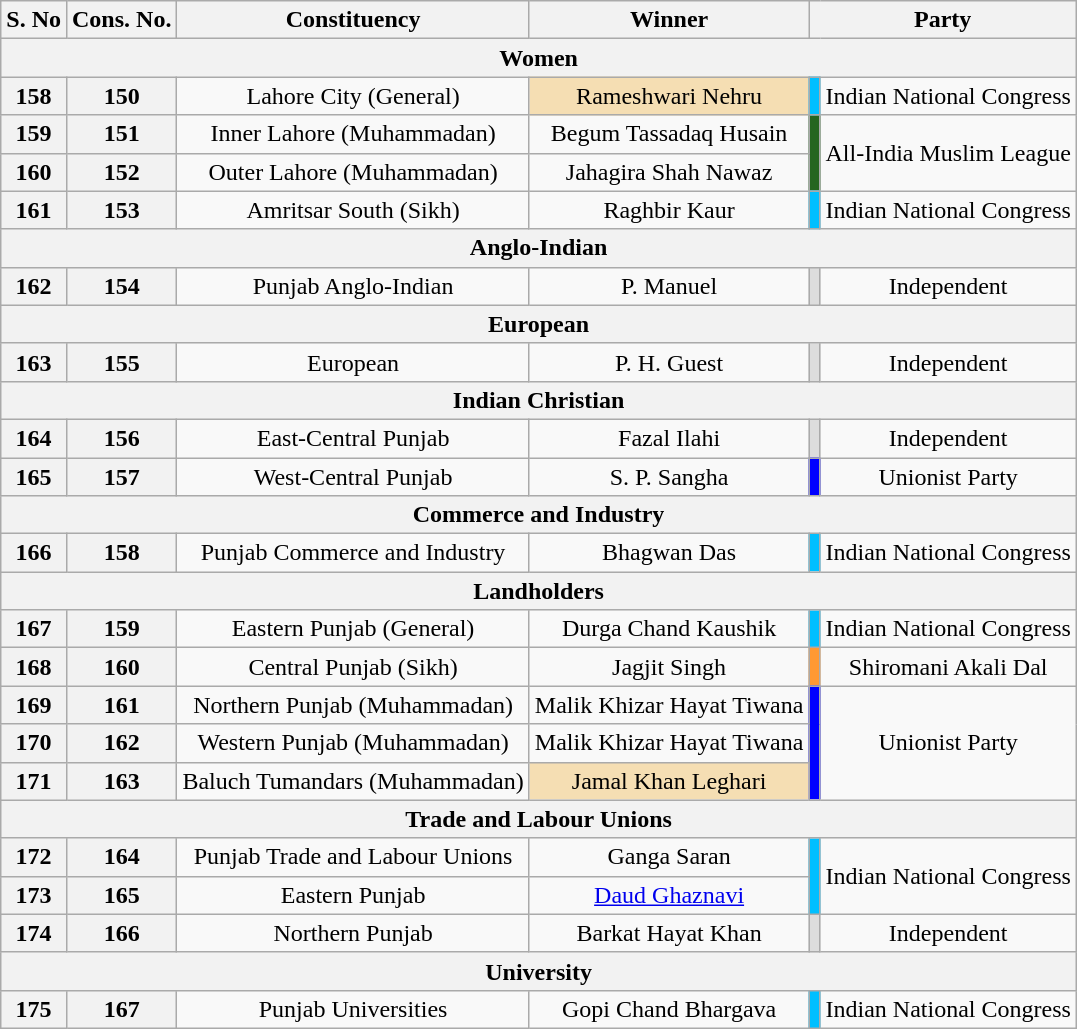<table class="wikitable" style="text-align:center">
<tr>
<th>S. No</th>
<th>Cons. No.</th>
<th>Constituency</th>
<th>Winner</th>
<th colspan=2>Party</th>
</tr>
<tr>
<th colspan=6>Women</th>
</tr>
<tr>
<th>158</th>
<th>150</th>
<td>Lahore City (General)</td>
<td bgcolor=wheat>Rameshwari Nehru</td>
<td bgcolor=#00BFFF></td>
<td>Indian National Congress</td>
</tr>
<tr>
<th>159</th>
<th>151</th>
<td>Inner Lahore (Muhammadan)</td>
<td>Begum Tassadaq Husain</td>
<td bgcolor=#256520 rowspan=2></td>
<td rowspan=2>All-India Muslim League</td>
</tr>
<tr>
<th>160</th>
<th>152</th>
<td>Outer Lahore (Muhammadan)</td>
<td>Jahagira Shah Nawaz</td>
</tr>
<tr>
<th>161</th>
<th>153</th>
<td>Amritsar South (Sikh)</td>
<td>Raghbir Kaur</td>
<td bgcolor=#00BFFF></td>
<td>Indian National Congress</td>
</tr>
<tr>
<th colspan=6>Anglo-Indian</th>
</tr>
<tr>
<th>162</th>
<th>154</th>
<td>Punjab Anglo-Indian</td>
<td bgcolo=wheat>P. Manuel</td>
<td bgcolor=#DDDDDD></td>
<td>Independent</td>
</tr>
<tr>
<th colspan=6>European</th>
</tr>
<tr>
<th>163</th>
<th>155</th>
<td>European</td>
<td>P. H. Guest</td>
<td bgcolor=#DDDDDD></td>
<td>Independent</td>
</tr>
<tr>
<th colspan=6>Indian Christian</th>
</tr>
<tr>
<th>164</th>
<th>156</th>
<td>East-Central Punjab</td>
<td>Fazal Ilahi</td>
<td bgcolor=#DDDDDD></td>
<td>Independent</td>
</tr>
<tr>
<th>165</th>
<th>157</th>
<td>West-Central Punjab</td>
<td>S. P. Sangha</td>
<td bgcolor=blue></td>
<td>Unionist Party</td>
</tr>
<tr>
<th colspan=6>Commerce and Industry</th>
</tr>
<tr>
<th>166</th>
<th>158</th>
<td>Punjab Commerce and Industry</td>
<td>Bhagwan Das</td>
<td bgcolor=#00BFFF></td>
<td>Indian National Congress</td>
</tr>
<tr>
<th colspan=6>Landholders</th>
</tr>
<tr>
<th>167</th>
<th>159</th>
<td>Eastern Punjab (General)</td>
<td>Durga Chand Kaushik</td>
<td bgcolor=#00BFFF></td>
<td>Indian National Congress</td>
</tr>
<tr>
<th>168</th>
<th>160</th>
<td>Central Punjab (Sikh)</td>
<td>Jagjit Singh</td>
<td bgcolor=#FF9933></td>
<td>Shiromani Akali Dal</td>
</tr>
<tr>
<th>169</th>
<th>161</th>
<td>Northern Punjab (Muhammadan)</td>
<td>Malik Khizar Hayat Tiwana</td>
<td bgcolor=blue rowspan=3></td>
<td rowspan=3>Unionist Party</td>
</tr>
<tr>
<th>170</th>
<th>162</th>
<td>Western Punjab (Muhammadan)</td>
<td>Malik Khizar Hayat Tiwana</td>
</tr>
<tr>
<th>171</th>
<th>163</th>
<td>Baluch Tumandars (Muhammadan)</td>
<td bgcolor=wheat>Jamal Khan Leghari</td>
</tr>
<tr>
<th colspan=6>Trade and Labour Unions</th>
</tr>
<tr>
<th>172</th>
<th>164</th>
<td>Punjab Trade and Labour Unions</td>
<td>Ganga Saran</td>
<td bgcolor=#00BFFF rowspan=2></td>
<td rowspan=2>Indian National Congress</td>
</tr>
<tr>
<th>173</th>
<th>165</th>
<td>Eastern Punjab</td>
<td><a href='#'>Daud Ghaznavi</a></td>
</tr>
<tr>
<th>174</th>
<th>166</th>
<td>Northern Punjab</td>
<td>Barkat Hayat Khan</td>
<td bgcolor=#DDDDDD></td>
<td>Independent</td>
</tr>
<tr>
<th colspan=6>University</th>
</tr>
<tr>
<th>175</th>
<th>167</th>
<td>Punjab Universities</td>
<td>Gopi Chand Bhargava</td>
<td bgcolor=#00BFFF></td>
<td>Indian National Congress</td>
</tr>
</table>
